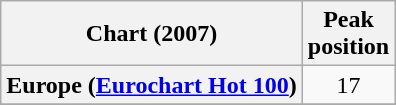<table class="wikitable sortable plainrowheaders" style="text-align:center">
<tr>
<th scope="col">Chart (2007)</th>
<th scope="col">Peak<br>position</th>
</tr>
<tr>
<th scope="row">Europe (<a href='#'>Eurochart Hot 100</a>)</th>
<td>17</td>
</tr>
<tr>
</tr>
<tr>
</tr>
<tr>
</tr>
</table>
